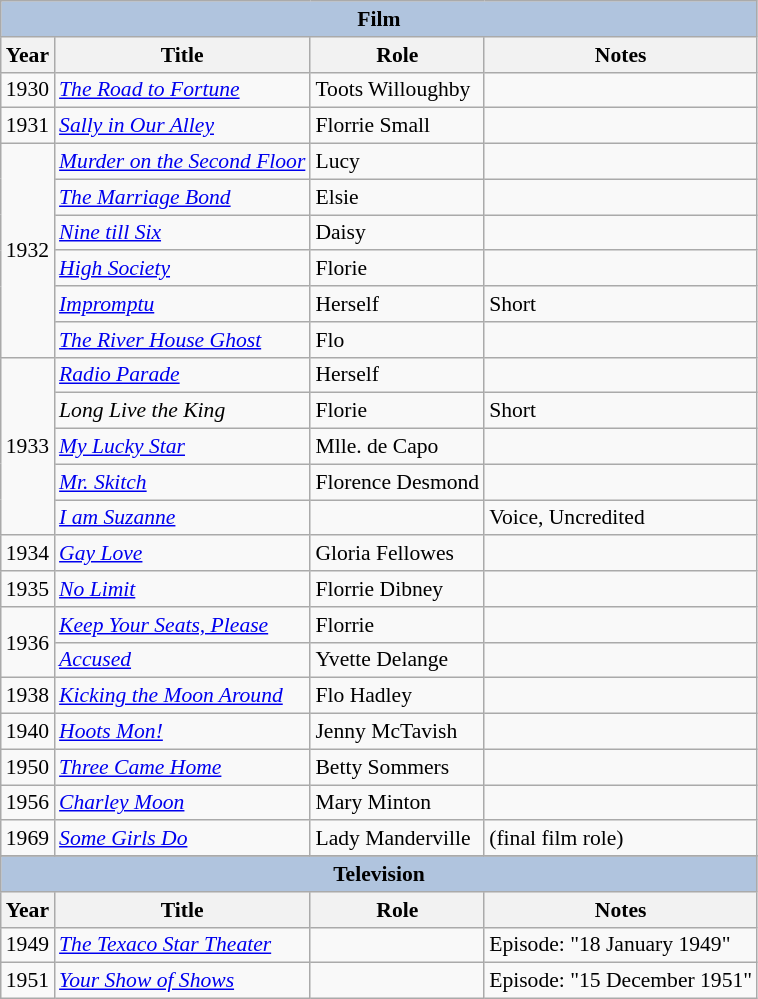<table class="wikitable" style="font-size: 90%;">
<tr>
<th colspan="4" style="background: LightSteelBlue;">Film</th>
</tr>
<tr>
<th>Year</th>
<th>Title</th>
<th>Role</th>
<th>Notes</th>
</tr>
<tr>
<td>1930</td>
<td><em><a href='#'>The Road to Fortune</a></em></td>
<td>Toots Willoughby</td>
<td></td>
</tr>
<tr>
<td>1931</td>
<td><em><a href='#'>Sally in Our Alley</a></em></td>
<td>Florrie Small</td>
<td></td>
</tr>
<tr>
<td rowspan="6">1932</td>
<td><em><a href='#'>Murder on the Second Floor</a></em></td>
<td>Lucy</td>
<td></td>
</tr>
<tr>
<td><em><a href='#'>The Marriage Bond</a></em></td>
<td>Elsie</td>
<td></td>
</tr>
<tr>
<td><em><a href='#'>Nine till Six</a></em></td>
<td>Daisy</td>
<td></td>
</tr>
<tr>
<td><em><a href='#'>High Society</a></em></td>
<td>Florie</td>
<td></td>
</tr>
<tr>
<td><em><a href='#'>Impromptu</a></em></td>
<td>Herself</td>
<td>Short</td>
</tr>
<tr>
<td><em><a href='#'>The River House Ghost</a></em></td>
<td>Flo</td>
<td></td>
</tr>
<tr>
<td rowspan="5">1933</td>
<td><em><a href='#'>Radio Parade</a></em></td>
<td>Herself</td>
<td></td>
</tr>
<tr>
<td><em>Long Live the King</em></td>
<td>Florie</td>
<td>Short</td>
</tr>
<tr>
<td><em><a href='#'>My Lucky Star</a></em></td>
<td>Mlle. de Capo</td>
<td></td>
</tr>
<tr>
<td><em><a href='#'>Mr. Skitch</a></em></td>
<td>Florence Desmond</td>
<td></td>
</tr>
<tr>
<td><em><a href='#'>I am Suzanne</a></em></td>
<td></td>
<td>Voice, Uncredited</td>
</tr>
<tr>
<td>1934</td>
<td><em><a href='#'>Gay Love</a></em></td>
<td>Gloria Fellowes</td>
<td></td>
</tr>
<tr>
<td>1935</td>
<td><em><a href='#'>No Limit</a></em></td>
<td>Florrie Dibney</td>
<td></td>
</tr>
<tr>
<td rowspan="2">1936</td>
<td><em><a href='#'>Keep Your Seats, Please</a></em></td>
<td>Florrie</td>
<td></td>
</tr>
<tr>
<td><em><a href='#'>Accused</a></em></td>
<td>Yvette Delange</td>
<td></td>
</tr>
<tr>
<td>1938</td>
<td><em><a href='#'>Kicking the Moon Around</a></em></td>
<td>Flo Hadley</td>
<td></td>
</tr>
<tr>
<td>1940</td>
<td><em><a href='#'>Hoots Mon!</a></em></td>
<td>Jenny McTavish</td>
<td></td>
</tr>
<tr>
<td>1950</td>
<td><em><a href='#'>Three Came Home</a></em></td>
<td>Betty Sommers</td>
<td></td>
</tr>
<tr>
<td>1956</td>
<td><em><a href='#'>Charley Moon</a></em></td>
<td>Mary Minton</td>
<td></td>
</tr>
<tr>
<td>1969</td>
<td><em><a href='#'>Some Girls Do</a></em></td>
<td>Lady Manderville</td>
<td>(final film role)</td>
</tr>
<tr>
</tr>
<tr>
<th colspan="4" style="background: LightSteelBlue;">Television</th>
</tr>
<tr>
<th>Year</th>
<th>Title</th>
<th>Role</th>
<th>Notes</th>
</tr>
<tr>
<td>1949</td>
<td><em><a href='#'>The Texaco Star Theater</a></em></td>
<td></td>
<td>Episode: "18 January 1949"</td>
</tr>
<tr>
<td>1951</td>
<td><em><a href='#'>Your Show of Shows</a></em></td>
<td></td>
<td>Episode: "15 December 1951"</td>
</tr>
</table>
